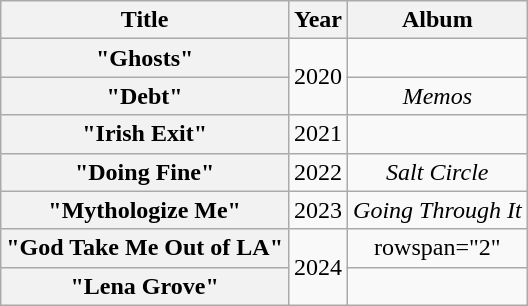<table class="wikitable plainrowheaders" style="text-align:center">
<tr>
<th scope="col">Title</th>
<th scope="col">Year</th>
<th scope="col">Album</th>
</tr>
<tr>
<th scope="row">"Ghosts"</th>
<td rowspan="2">2020</td>
<td></td>
</tr>
<tr>
<th scope="row">"Debt"</th>
<td><em>Memos</em></td>
</tr>
<tr>
<th scope="row">"Irish Exit"</th>
<td>2021</td>
<td></td>
</tr>
<tr>
<th scope="row">"Doing Fine"</th>
<td>2022</td>
<td><em>Salt Circle</em></td>
</tr>
<tr>
<th scope="row">"Mythologize Me"</th>
<td>2023</td>
<td><em>Going Through It</em></td>
</tr>
<tr>
<th scope="row">"God Take Me Out of LA"</th>
<td rowspan="2">2024</td>
<td>rowspan="2" </td>
</tr>
<tr>
<th scope="row">"Lena Grove" <br> </th>
</tr>
</table>
